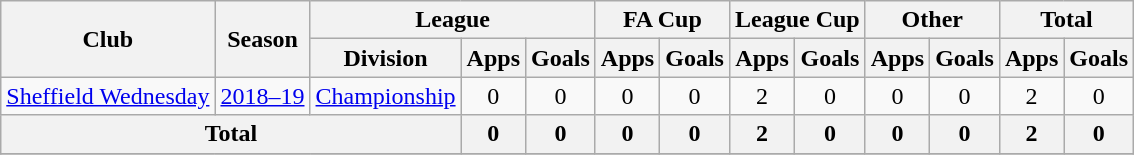<table class="wikitable" style="text-align: center;">
<tr>
<th rowspan=2>Club</th>
<th rowspan=2>Season</th>
<th colspan=3>League</th>
<th colspan=2>FA Cup</th>
<th colspan=2>League Cup</th>
<th colspan=2>Other</th>
<th colspan=2>Total</th>
</tr>
<tr>
<th>Division</th>
<th>Apps</th>
<th>Goals</th>
<th>Apps</th>
<th>Goals</th>
<th>Apps</th>
<th>Goals</th>
<th>Apps</th>
<th>Goals</th>
<th>Apps</th>
<th>Goals</th>
</tr>
<tr>
<td><a href='#'>Sheffield Wednesday</a></td>
<td><a href='#'>2018–19</a></td>
<td><a href='#'>Championship</a></td>
<td>0</td>
<td>0</td>
<td>0</td>
<td>0</td>
<td>2</td>
<td>0</td>
<td>0</td>
<td>0</td>
<td>2</td>
<td>0</td>
</tr>
<tr>
<th colspan=3>Total</th>
<th>0</th>
<th>0</th>
<th>0</th>
<th>0</th>
<th>2</th>
<th>0</th>
<th>0</th>
<th>0</th>
<th>2</th>
<th>0</th>
</tr>
<tr>
</tr>
</table>
